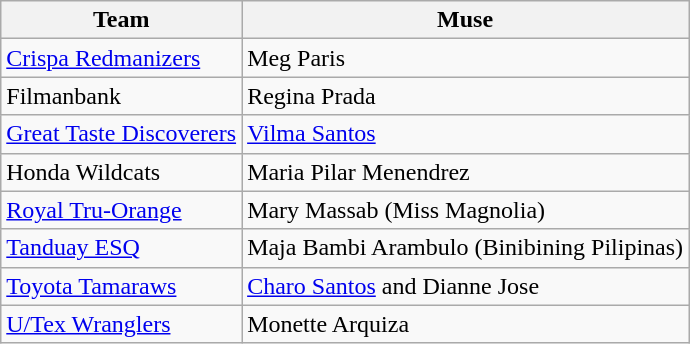<table class="wikitable sortable sortable">
<tr>
<th style= width="45%">Team</th>
<th style= width="55%">Muse</th>
</tr>
<tr>
<td><a href='#'>Crispa Redmanizers</a></td>
<td>Meg Paris</td>
</tr>
<tr>
<td>Filmanbank</td>
<td>Regina Prada</td>
</tr>
<tr>
<td><a href='#'>Great Taste Discoverers</a></td>
<td><a href='#'>Vilma Santos</a></td>
</tr>
<tr>
<td>Honda Wildcats</td>
<td>Maria Pilar Menendrez</td>
</tr>
<tr>
<td><a href='#'>Royal Tru-Orange</a></td>
<td>Mary Massab (Miss Magnolia)</td>
</tr>
<tr>
<td><a href='#'>Tanduay ESQ</a></td>
<td>Maja Bambi Arambulo (Binibining Pilipinas)</td>
</tr>
<tr>
<td><a href='#'>Toyota Tamaraws</a></td>
<td><a href='#'>Charo Santos</a> and Dianne Jose</td>
</tr>
<tr>
<td><a href='#'>U/Tex Wranglers</a></td>
<td>Monette Arquiza</td>
</tr>
</table>
